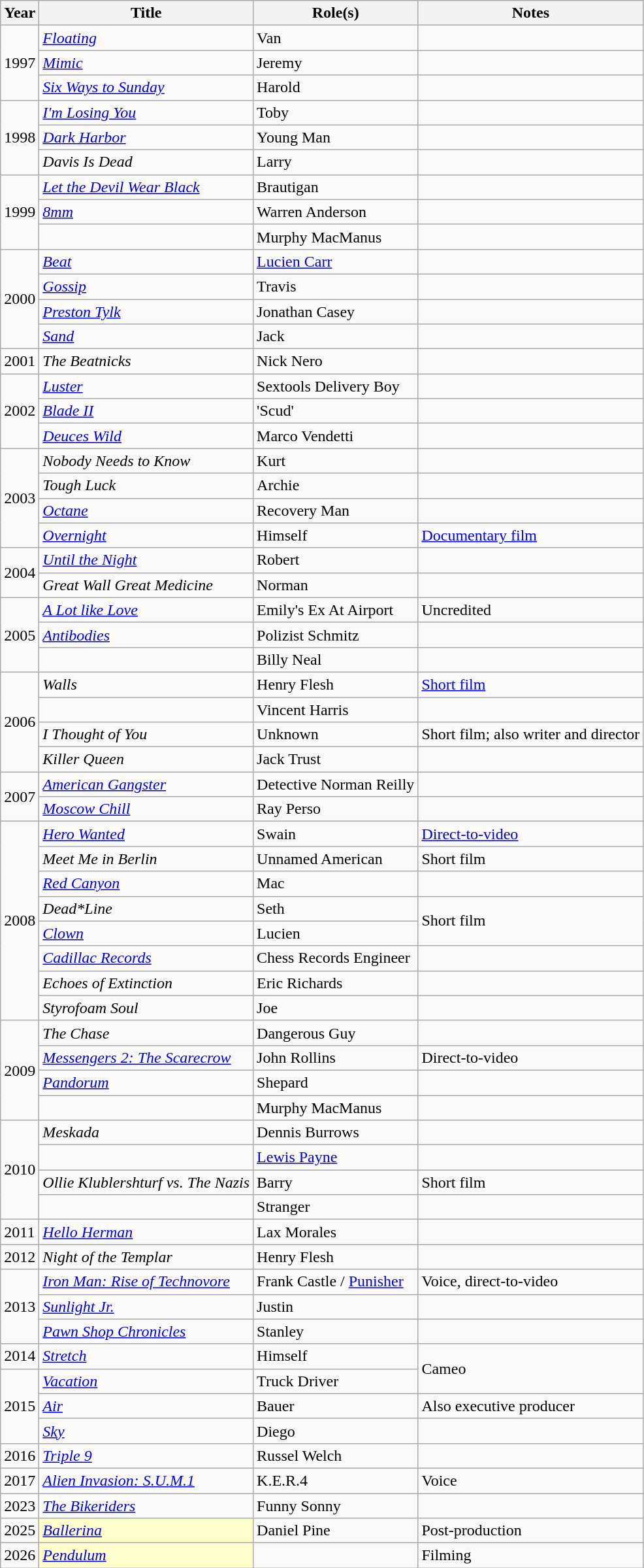<table class="wikitable plainrowheaders sortable" style="margin-right: 0;">
<tr>
<th scope="col">Year</th>
<th scope="col">Title</th>
<th scope="col">Role(s)</th>
<th class="unsortable">Notes</th>
</tr>
<tr>
<td rowspan="3">1997</td>
<td><em><a href='#'>Floating</a></em></td>
<td>Van</td>
<td></td>
</tr>
<tr>
<td><em><a href='#'>Mimic</a></em></td>
<td>Jeremy</td>
<td></td>
</tr>
<tr>
<td><em><a href='#'>Six Ways to Sunday</a></em></td>
<td>Harold</td>
<td></td>
</tr>
<tr>
<td rowspan="3">1998</td>
<td><em><a href='#'>I'm Losing You</a></em></td>
<td>Toby</td>
<td></td>
</tr>
<tr>
<td><em><a href='#'>Dark Harbor</a></em></td>
<td>Young Man</td>
<td></td>
</tr>
<tr>
<td><em>Davis Is Dead</em></td>
<td>Larry</td>
<td></td>
</tr>
<tr>
<td rowspan="3">1999</td>
<td><em><a href='#'>Let the Devil Wear Black</a></em></td>
<td>Brautigan</td>
<td></td>
</tr>
<tr>
<td><em><a href='#'>8mm</a></em></td>
<td>Warren Anderson</td>
<td></td>
</tr>
<tr>
<td><em></em></td>
<td>Murphy MacManus</td>
<td></td>
</tr>
<tr>
<td rowspan="4">2000</td>
<td><em><a href='#'>Beat</a></em></td>
<td><a href='#'>Lucien Carr</a></td>
<td></td>
</tr>
<tr>
<td><em><a href='#'>Gossip</a></em></td>
<td>Travis</td>
<td></td>
</tr>
<tr>
<td><em><a href='#'>Preston Tylk</a></em></td>
<td>Jonathan Casey</td>
<td></td>
</tr>
<tr>
<td><em><a href='#'>Sand</a></em></td>
<td>Jack</td>
<td></td>
</tr>
<tr>
<td>2001</td>
<td><em>The Beatnicks</em></td>
<td>Nick Nero</td>
<td></td>
</tr>
<tr>
<td rowspan="3">2002</td>
<td><em><a href='#'>Luster</a></em></td>
<td>Sextools Delivery Boy</td>
<td></td>
</tr>
<tr>
<td><em><a href='#'>Blade II</a></em></td>
<td>'Scud'</td>
<td></td>
</tr>
<tr>
<td><em><a href='#'>Deuces Wild</a></em></td>
<td>Marco Vendetti</td>
<td></td>
</tr>
<tr>
<td rowspan="4">2003</td>
<td><em>Nobody Needs to Know</em></td>
<td>Kurt</td>
<td></td>
</tr>
<tr>
<td><em>Tough Luck</em></td>
<td>Archie</td>
<td></td>
</tr>
<tr>
<td><em><a href='#'>Octane</a></em></td>
<td>Recovery Man</td>
<td></td>
</tr>
<tr>
<td><em><a href='#'>Overnight</a></em></td>
<td>Himself</td>
<td><a href='#'>Documentary film</a></td>
</tr>
<tr>
<td rowspan="2">2004</td>
<td><em><a href='#'>Until the Night</a></em></td>
<td>Robert</td>
<td></td>
</tr>
<tr>
<td><em>Great Wall Great Medicine</em></td>
<td>Norman</td>
<td></td>
</tr>
<tr>
<td rowspan="3">2005</td>
<td><em><a href='#'>A Lot like Love</a></em></td>
<td>Emily's Ex At Airport</td>
<td>Uncredited</td>
</tr>
<tr>
<td><em> <a href='#'>Antibodies</a></em></td>
<td>Polizist Schmitz</td>
<td></td>
</tr>
<tr>
<td><em></em></td>
<td>Billy Neal</td>
<td></td>
</tr>
<tr>
<td rowspan="4">2006</td>
<td><em>Walls</em></td>
<td>Henry Flesh</td>
<td><a href='#'>Short film</a></td>
</tr>
<tr>
<td><em></em></td>
<td>Vincent Harris</td>
<td></td>
</tr>
<tr>
<td><em>I Thought of You</em></td>
<td>Unknown</td>
<td>Short film; also writer and director</td>
</tr>
<tr>
<td><em>Killer Queen</em></td>
<td>Jack Trust</td>
<td></td>
</tr>
<tr>
<td rowspan="2">2007</td>
<td><em><a href='#'>American Gangster</a></em></td>
<td>Detective Norman Reilly</td>
<td></td>
</tr>
<tr>
<td><em><a href='#'>Moscow Chill</a></em></td>
<td>Ray Perso</td>
<td></td>
</tr>
<tr>
<td rowspan="8">2008</td>
<td><em><a href='#'>Hero Wanted</a></em></td>
<td>Swain</td>
<td><a href='#'>Direct-to-video</a></td>
</tr>
<tr>
<td><em>Meet Me in Berlin</em></td>
<td>Unnamed American</td>
<td>Short film</td>
</tr>
<tr>
<td><em><a href='#'>Red Canyon</a></em></td>
<td>Mac</td>
<td></td>
</tr>
<tr>
<td><em>Dead*Line</em></td>
<td>Seth</td>
<td rowspan="2">Short film</td>
</tr>
<tr>
<td><em><a href='#'>Clown</a></em></td>
<td>Lucien</td>
</tr>
<tr>
<td><em><a href='#'>Cadillac Records</a></em></td>
<td>Chess Records Engineer</td>
<td></td>
</tr>
<tr>
<td><em>Echoes of Extinction</em></td>
<td>Eric Richards</td>
<td></td>
</tr>
<tr>
<td><em>Styrofoam Soul</em></td>
<td>Joe</td>
<td></td>
</tr>
<tr>
<td rowspan="4">2009</td>
<td><em>The Chase</em></td>
<td>Dangerous Guy</td>
<td></td>
</tr>
<tr>
<td><em><a href='#'>Messengers 2: The Scarecrow</a></em></td>
<td>John Rollins</td>
<td>Direct-to-video</td>
</tr>
<tr>
<td><em><a href='#'>Pandorum</a></em></td>
<td>Shepard</td>
<td></td>
</tr>
<tr>
<td><em></em></td>
<td>Murphy MacManus</td>
<td></td>
</tr>
<tr>
<td rowspan="4">2010</td>
<td><em>Meskada</em></td>
<td>Dennis Burrows</td>
<td></td>
</tr>
<tr>
<td><em></em></td>
<td><a href='#'>Lewis Payne</a></td>
<td></td>
</tr>
<tr>
<td><em>Ollie Klublershturf vs. The Nazis</em></td>
<td>Barry</td>
<td>Short film</td>
</tr>
<tr>
<td><em></em></td>
<td>Stranger</td>
<td></td>
</tr>
<tr>
<td>2011</td>
<td><em><a href='#'>Hello Herman</a></em></td>
<td>Lax Morales</td>
<td></td>
</tr>
<tr>
<td>2012</td>
<td><em>Night of the Templar</em></td>
<td>Henry Flesh</td>
<td></td>
</tr>
<tr>
<td rowspan="3">2013</td>
<td><em><a href='#'>Iron Man: Rise of Technovore</a></em></td>
<td>Frank Castle / <a href='#'>Punisher</a></td>
<td>Voice, direct-to-video</td>
</tr>
<tr>
<td><em><a href='#'>Sunlight Jr.</a></em></td>
<td>Justin</td>
<td></td>
</tr>
<tr>
<td><em><a href='#'>Pawn Shop Chronicles</a></em></td>
<td>Stanley</td>
<td></td>
</tr>
<tr>
<td>2014</td>
<td><em><a href='#'>Stretch</a></em></td>
<td>Himself</td>
<td rowspan="2">Cameo</td>
</tr>
<tr>
<td rowspan="3">2015</td>
<td><em><a href='#'>Vacation</a></em></td>
<td>Truck Driver</td>
</tr>
<tr>
<td><em><a href='#'>Air</a></em></td>
<td>Bauer</td>
<td>Also executive producer</td>
</tr>
<tr>
<td><em><a href='#'>Sky</a></em></td>
<td>Diego</td>
<td></td>
</tr>
<tr>
<td>2016</td>
<td><em><a href='#'>Triple 9</a></em></td>
<td>Russel Welch</td>
<td></td>
</tr>
<tr>
<td>2017</td>
<td><em><a href='#'>Alien Invasion: S.U.M.1</a></em></td>
<td>K.E.R.4</td>
<td>Voice</td>
</tr>
<tr>
<td>2023</td>
<td><em><a href='#'>The Bikeriders</a></em></td>
<td>Funny Sonny</td>
<td></td>
</tr>
<tr>
<td>2025</td>
<td style="background:#FFFFCC;"><em><a href='#'>Ballerina</a></em> </td>
<td>Daniel Pine</td>
<td>Post-production</td>
</tr>
<tr>
<td>2026</td>
<td style="background:#FFFFCC;"><em><a href='#'>Pendulum</a></em></td>
<td></td>
<td>Filming</td>
</tr>
</table>
